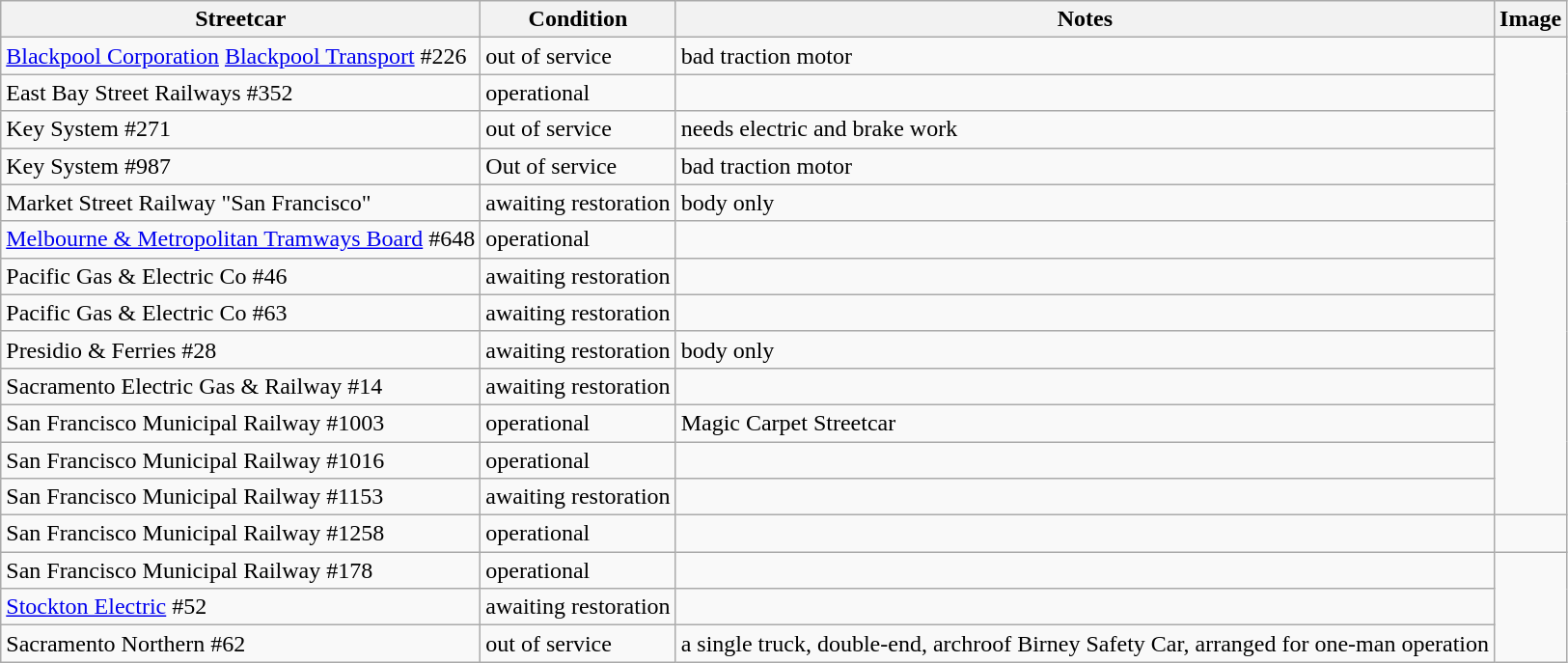<table class="wikitable">
<tr>
<th>Streetcar</th>
<th>Condition</th>
<th>Notes</th>
<th>Image</th>
</tr>
<tr>
<td><a href='#'>Blackpool Corporation</a> <a href='#'>Blackpool Transport</a> #226</td>
<td>out of service</td>
<td>bad traction motor</td>
</tr>
<tr>
<td>East Bay Street Railways #352</td>
<td>operational</td>
<td></td>
</tr>
<tr>
<td>Key System #271</td>
<td>out of service</td>
<td>needs electric and brake work</td>
</tr>
<tr>
<td>Key System #987</td>
<td>Out of service</td>
<td>bad traction motor</td>
</tr>
<tr>
<td>Market Street Railway "San Francisco"</td>
<td>awaiting restoration</td>
<td>body only</td>
</tr>
<tr>
<td><a href='#'>Melbourne & Metropolitan Tramways Board</a> #648</td>
<td>operational</td>
<td></td>
</tr>
<tr>
<td>Pacific Gas & Electric Co #46</td>
<td>awaiting restoration</td>
<td></td>
</tr>
<tr>
<td>Pacific Gas & Electric Co #63</td>
<td>awaiting restoration</td>
<td></td>
</tr>
<tr>
<td>Presidio & Ferries #28</td>
<td>awaiting restoration</td>
<td>body only</td>
</tr>
<tr>
<td>Sacramento Electric Gas & Railway #14</td>
<td>awaiting restoration</td>
<td></td>
</tr>
<tr>
<td>San Francisco Municipal Railway #1003</td>
<td>operational</td>
<td>Magic Carpet Streetcar</td>
</tr>
<tr>
<td>San Francisco Municipal Railway #1016</td>
<td>operational</td>
<td></td>
</tr>
<tr>
<td>San Francisco Municipal Railway #1153</td>
<td>awaiting restoration</td>
<td></td>
</tr>
<tr>
<td>San Francisco Municipal Railway #1258</td>
<td>operational</td>
<td></td>
<td></td>
</tr>
<tr>
<td>San Francisco Municipal Railway #178</td>
<td>operational</td>
<td></td>
</tr>
<tr>
<td><a href='#'>Stockton Electric</a> #52</td>
<td>awaiting restoration</td>
<td></td>
</tr>
<tr>
<td>Sacramento Northern #62</td>
<td>out of service</td>
<td>a single truck, double-end, archroof Birney Safety Car, arranged for one-man operation</td>
</tr>
</table>
